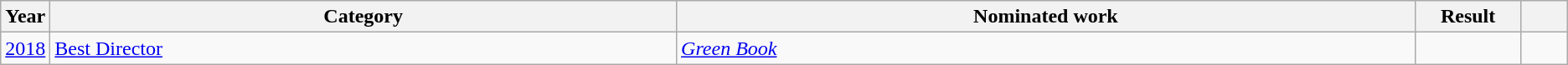<table class="wikitable sortable">
<tr>
<th scope="col" style="width:1em;">Year</th>
<th scope="col" style="width:33em;">Category</th>
<th scope="col" style="width:39em;">Nominated work</th>
<th scope="col" style="width:5em;">Result</th>
<th scope="col" style="width:2em;" class="unsortable"></th>
</tr>
<tr>
<td><a href='#'>2018</a></td>
<td><a href='#'>Best Director</a></td>
<td><em><a href='#'>Green Book</a></em></td>
<td></td>
<td style="text-align:center;"></td>
</tr>
</table>
